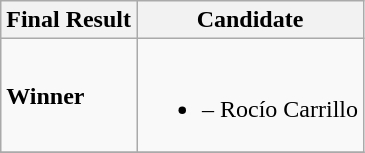<table class="wikitable">
<tr>
<th>Final Result</th>
<th>Candidate</th>
</tr>
<tr>
<td><strong>Winner</strong></td>
<td><br><ul><li><strong></strong> – Rocío Carrillo</li></ul></td>
</tr>
<tr>
</tr>
</table>
